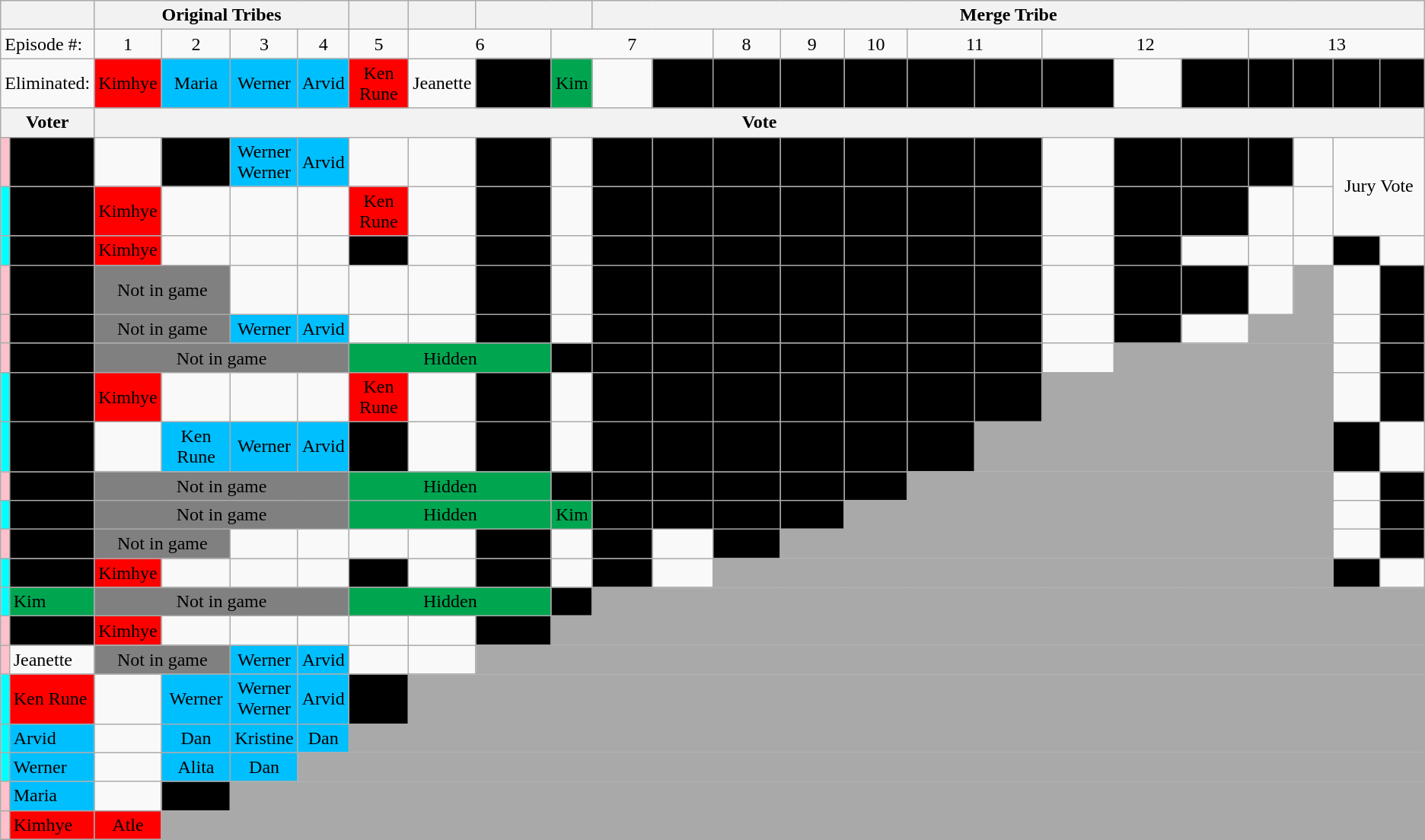<table class="wikitable" style="text-align:center">
<tr>
<th colspan=2></th>
<th colspan=4>Original Tribes</th>
<th colspan=1></th>
<th colspan=1></th>
<th colspan=2></th>
<th colspan=14>Merge Tribe</th>
</tr>
<tr>
<td colspan=2 align="left">Episode #:</td>
<td>1</td>
<td>2</td>
<td>3</td>
<td>4</td>
<td>5</td>
<td colspan=2>6</td>
<td colspan=3>7</td>
<td>8</td>
<td>9</td>
<td>10</td>
<td colspan=2>11</td>
<td colspan=3>12</td>
<td colspan=4>13</td>
</tr>
<tr>
<td colspan=2 align="left">Eliminated:</td>
<td bgcolor="red">Kimhye<br></td>
<td bgcolor="#00BFFF">Maria<br></td>
<td bgcolor="#00BFFF">Werner<br></td>
<td bgcolor="#00BFFF">Arvid<br></td>
<td bgcolor="red">Ken Rune<br></td>
<td>Jeanette<br></td>
<td bgcolor="black"><span>Randi-Anette<br></span></td>
<td bgcolor="#00A550">Kim<br></td>
<td></td>
<td bgcolor="black"><span>Daniel<br></span></td>
<td bgcolor="black"><span>Cecilie<br></span></td>
<td bgcolor="black"><span>Bjørnar<br></span></td>
<td bgcolor="black"><span>Lisbeth<br></span></td>
<td bgcolor="black"><span>Dan<br></span></td>
<td bgcolor="black"><span>David<br></span></td>
<td bgcolor="black"><span>Synnøve<br></span></td>
<td></td>
<td bgcolor="black"><span>Kristine<br></span></td>
<td bgcolor="black"><span>Tone<br></span></td>
<td bgcolor="black"><span>Atle<br></span></td>
<td bgcolor="black"><span>Stian<br></span></td>
<td bgcolor="black"><span>Alita<br></span></td>
</tr>
<tr>
<th colspan=2>Voter</th>
<th colspan=22>Vote</th>
</tr>
<tr>
<td style="background:pink"></td>
<td align="left" bgcolor="black"><span>Alita</span></td>
<td></td>
<td bgcolor="black"></td>
<td bgcolor="#00BFFF">Werner<br>Werner</td>
<td bgcolor="#00BFFF">Arvid</td>
<td></td>
<td></td>
<td bgcolor="black"><span></span></td>
<td></td>
<td bgcolor="black"><span>Daniel</span></td>
<td bgcolor="black"><span>Daniel</span></td>
<td bgcolor="black"><span>Cecilie</span></td>
<td bgcolor="black"><span>Bjørnar</span></td>
<td bgcolor="black"><span>Lisbeth</span></td>
<td bgcolor="black"><span>Atle</span></td>
<td bgcolor="black"><span>Kristine</span></td>
<td></td>
<td bgcolor="black"><span>Kristine</span></td>
<td bgcolor="black"><span>Kristine</span></td>
<td bgcolor="black"><span>Tone</span></td>
<td></td>
<td rowspan=2 colspan=2>Jury Vote</td>
</tr>
<tr>
<td style="background:cyan"></td>
<td align="left" bgcolor="black"><span>Stian</span></td>
<td bgcolor="red">Kimhye</td>
<td></td>
<td></td>
<td></td>
<td bgcolor="red">Ken Rune</td>
<td></td>
<td bgcolor="black"><span>Dan</span></td>
<td></td>
<td bgcolor="black"><span>Cecilie</span></td>
<td bgcolor="black"><span>Cecilie</span></td>
<td bgcolor="black"><span>Cecilie</span></td>
<td bgcolor="black"><span>Bjørnar</span></td>
<td bgcolor="black"><span>Lisbeth</span></td>
<td bgcolor="black"><span>Dan</span></td>
<td bgcolor="black"><span>David</span></td>
<td></td>
<td bgcolor="black"><span>Kristine</span></td>
<td bgcolor="black"><span>Kristine</span></td>
<td></td>
<td></td>
</tr>
<tr>
<td style="background:cyan"></td>
<td align="left" bgcolor="black"><span>Atle</span></td>
<td bgcolor="red">Kimhye</td>
<td></td>
<td></td>
<td></td>
<td bgcolor="black"></td>
<td></td>
<td bgcolor="black"><span></span></td>
<td></td>
<td bgcolor="black"><span>Daniel</span></td>
<td bgcolor="black"><span>Daniel</span></td>
<td bgcolor="black"><span>Alita</span></td>
<td bgcolor="black"><span><s>David</s></span></td>
<td bgcolor="black"><span>Lisbeth</span></td>
<td bgcolor="black"><span>Dan</span></td>
<td bgcolor="black"><span>David</span></td>
<td></td>
<td bgcolor="black"><span>Stian</span></td>
<td></td>
<td></td>
<td></td>
<td bgcolor="black"><span>Stian</span></td>
<td></td>
</tr>
<tr>
<td style="background:pink"></td>
<td align="left" bgcolor="black"><span>Tone</span></td>
<td colspan=2 align="center" bgcolor="gray">Not in game</td>
<td></td>
<td></td>
<td></td>
<td></td>
<td bgcolor="black"><span></span></td>
<td></td>
<td bgcolor="black"><span>Daniel</span></td>
<td bgcolor="black"><span>Daniel</span></td>
<td bgcolor="black"><span>Cecilie</span></td>
<td bgcolor="black"><span><s>David</s></span></td>
<td bgcolor="black"><span>Lisbeth</span></td>
<td bgcolor="black"><span>Dan</span></td>
<td bgcolor="black"><span>David</span></td>
<td></td>
<td bgcolor="black"><span>Stian<br>Atle</span></td>
<td bgcolor="black"><span>Atle</span></td>
<td></td>
<td bgcolor="darkgray" colspan=1></td>
<td></td>
<td bgcolor="black"><span>Alita<br>Alita</span></td>
</tr>
<tr>
<td style="background:pink"></td>
<td align="left" bgcolor="black"><span>Kristine</span></td>
<td colspan=2 align="center" bgcolor="gray">Not in game</td>
<td bgcolor="#00BFFF">Werner</td>
<td bgcolor="#00BFFF">Arvid</td>
<td></td>
<td></td>
<td bgcolor="black"><span></span></td>
<td></td>
<td bgcolor="black"><span>Cecilie</span></td>
<td bgcolor="black"><span>Daniel</span></td>
<td bgcolor="black"><span>Cecilie</span></td>
<td bgcolor="black"><span><s>David</s></span></td>
<td bgcolor="black"><span>David</span></td>
<td bgcolor="black"><span>Dan</span></td>
<td bgcolor="black"></td>
<td></td>
<td bgcolor="black"><span>Stian</span></td>
<td></td>
<td bgcolor="darkgray" colspan=2></td>
<td></td>
<td bgcolor="black"><span>Alita</span></td>
</tr>
<tr>
<td style="background:pink"></td>
<td align="left" bgcolor="black"><span>Synnøve</span></td>
<td colspan=4 align="center" bgcolor="gray">Not in game</td>
<td colspan=3 bgcolor="#00A550">Hidden</td>
<td bgcolor="black"></td>
<td bgcolor="black"><span>Cecilie</span></td>
<td bgcolor="black"><span>Daniel</span></td>
<td bgcolor="black"><span>Cecilie</span></td>
<td bgcolor="black"><span><s>David</s></span></td>
<td bgcolor="black"><span>David</span></td>
<td bgcolor="black"><span>David</span></td>
<td bgcolor="black"><span>David</span></td>
<td></td>
<td bgcolor="darkgray" colspan=4></td>
<td></td>
<td bgcolor="black"><span>Alita</span></td>
</tr>
<tr>
<td style="background:cyan"></td>
<td align="left" bgcolor="black"><span>David</span></td>
<td bgcolor="red">Kimhye</td>
<td></td>
<td></td>
<td></td>
<td bgcolor="red">Ken Rune</td>
<td></td>
<td bgcolor="black"><span>Dan</span></td>
<td></td>
<td bgcolor="black"><span>Cecilie</span></td>
<td bgcolor="black"><span>Cecilie</span></td>
<td bgcolor="black"><span>Cecilie</span></td>
<td bgcolor="black"><span>Atle</span></td>
<td bgcolor="black"><span>Lisbeth</span></td>
<td bgcolor="black"><span>Atle</span></td>
<td bgcolor="black"></td>
<td bgcolor="darkgray" colspan=5></td>
<td></td>
<td bgcolor="black"><span>Alita</span></td>
</tr>
<tr>
<td style="background:cyan"></td>
<td align="left" bgcolor="black"><span>Dan</span></td>
<td></td>
<td bgcolor="#00BFFF">Ken Rune</td>
<td bgcolor="#00BFFF">Werner</td>
<td bgcolor="#00BFFF">Arvid</td>
<td bgcolor="black"></td>
<td></td>
<td bgcolor="black"><span></span></td>
<td></td>
<td bgcolor="black"><span>Stian</span></td>
<td bgcolor="black"><span>Daniel</span></td>
<td bgcolor="black"><span>Kristine</span></td>
<td bgcolor="black"><span>Bjørnar</span></td>
<td bgcolor="black"><span>Atle</span></td>
<td bgcolor="black"><span>Kristine</span></td>
<td bgcolor="darkgray" colspan=6></td>
<td bgcolor="black"><span>Stian</span></td>
<td></td>
</tr>
<tr>
<td style="background:pink"></td>
<td align="left" bgcolor="black"><span>Lisbeth</span></td>
<td colspan=4 align="center" bgcolor="gray">Not in game</td>
<td colspan=3 bgcolor="#00A550">Hidden</td>
<td bgcolor="black"></td>
<td bgcolor="black"><span>Daniel</span></td>
<td bgcolor="black"><span>Cecilie</span></td>
<td bgcolor="black"><span>Bjørnar</span></td>
<td bgcolor="black"><span><s>David</s></span></td>
<td bgcolor="black"><span>David</span></td>
<td bgcolor="darkgray" colspan=7></td>
<td></td>
<td bgcolor="black"><span>Alita</span></td>
</tr>
<tr>
<td style="background:cyan"></td>
<td align="left" bgcolor="black"><span>Bjørnar</span></td>
<td colspan=4 align="center" bgcolor="gray">Not in game</td>
<td colspan=3 bgcolor="#00A550">Hidden</td>
<td bgcolor="#00A550">Kim</td>
<td bgcolor="black"><span>Dan</span></td>
<td bgcolor="black"><span>Cecilie</span></td>
<td bgcolor="black"><span>Cecilie</span></td>
<td bgcolor="black"><span>Stian</span></td>
<td bgcolor="darkgray" colspan=8></td>
<td></td>
<td bgcolor="black"><span>Alita</span></td>
</tr>
<tr>
<td style="background:pink"></td>
<td align="left" bgcolor="black"><span>Cecilie</span></td>
<td colspan=2 align="center" bgcolor="gray">Not in game</td>
<td></td>
<td></td>
<td></td>
<td></td>
<td bgcolor="black"><span></span></td>
<td></td>
<td bgcolor="black"><span>Daniel</span></td>
<td></td>
<td bgcolor="black"><span>Kristine</span></td>
<td bgcolor="darkgray" colspan=9></td>
<td></td>
<td bgcolor="black"><span>Alita</span></td>
</tr>
<tr>
<td style="background:cyan"></td>
<td align="left" bgcolor="black"><span>Daniel</span></td>
<td bgcolor="red">Kimhye</td>
<td></td>
<td></td>
<td></td>
<td bgcolor="black"></td>
<td></td>
<td bgcolor="black"><span>Dan</span></td>
<td></td>
<td bgcolor="black"><span>Cecilie</span></td>
<td></td>
<td bgcolor="darkgray" colspan=10></td>
<td bgcolor="black"><span>Stian</span></td>
<td></td>
</tr>
<tr>
<td style="background:cyan"></td>
<td align="left" bgcolor="#00A550">Kim</td>
<td colspan=4 align="center" bgcolor="gray">Not in game</td>
<td colspan=3 bgcolor="#00A550">Hidden</td>
<td bgcolor="black"></td>
<td bgcolor="darkgray" colspan=14></td>
</tr>
<tr>
<td style="background:pink"></td>
<td align="left" bgcolor="black"><span></span></td>
<td bgcolor="red">Kimhye</td>
<td></td>
<td></td>
<td></td>
<td></td>
<td></td>
<td bgcolor="black"><span>Dan</span></td>
<td bgcolor="darkgray" colspan=15></td>
</tr>
<tr>
<td style="background:pink"></td>
<td align="left">Jeanette</td>
<td colspan=2 align="center" bgcolor="gray">Not in game</td>
<td bgcolor="#00BFFF">Werner</td>
<td bgcolor="#00BFFF">Arvid</td>
<td></td>
<td></td>
<td bgcolor="darkgray" colspan=16></td>
</tr>
<tr>
<td style="background:cyan"></td>
<td align="left" bgcolor="red">Ken Rune</td>
<td></td>
<td bgcolor="#00BFFF">Werner</td>
<td bgcolor="#00BFFF">Werner<br>Werner</td>
<td bgcolor="#00BFFF">Arvid</td>
<td bgcolor="black"></td>
<td bgcolor="darkgray" colspan=17></td>
</tr>
<tr>
<td style="background:cyan"></td>
<td align="left" bgcolor="#00BFFF">Arvid</td>
<td></td>
<td bgcolor="#00BFFF">Dan</td>
<td bgcolor="#00BFFF">Kristine</td>
<td bgcolor="#00BFFF">Dan</td>
<td bgcolor="darkgray" colspan=18></td>
</tr>
<tr>
<td style="background:cyan"></td>
<td align="left" bgcolor="#00BFFF">Werner</td>
<td></td>
<td bgcolor="#00BFFF">Alita</td>
<td bgcolor="#00BFFF">Dan</td>
<td bgcolor="darkgray" colspan=19></td>
</tr>
<tr>
<td style="background:pink"></td>
<td align="left" bgcolor="#00BFFF">Maria</td>
<td></td>
<td bgcolor="black"></td>
<td bgcolor="darkgray" colspan=20></td>
</tr>
<tr>
<td style="background:pink"></td>
<td align="left" bgcolor="red">Kimhye</td>
<td bgcolor="red">Atle</td>
<td bgcolor="darkgray" colspan=21></td>
</tr>
<tr>
</tr>
</table>
